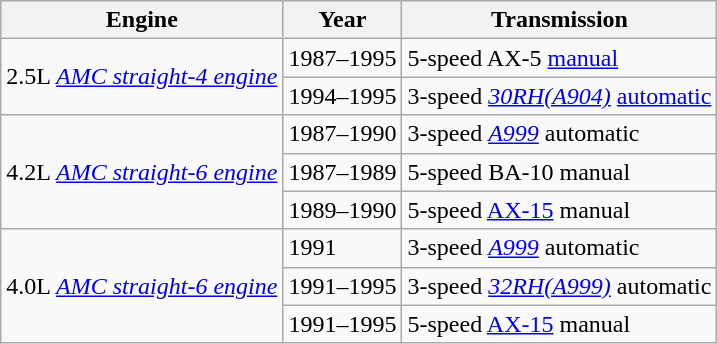<table class=wikitable>
<tr>
<th>Engine</th>
<th>Year</th>
<th>Transmission</th>
</tr>
<tr>
<td rowspan=2>2.5L <em><a href='#'>AMC straight-4 engine</a></em></td>
<td>1987–1995</td>
<td>5-speed AX-5 <a href='#'>manual</a></td>
</tr>
<tr>
<td>1994–1995</td>
<td>3-speed <em><a href='#'>30RH(A904)</a></em> <a href='#'>automatic</a></td>
</tr>
<tr>
<td rowspan=3>4.2L <em><a href='#'>AMC straight-6 engine</a></em></td>
<td>1987–1990</td>
<td>3-speed <em><a href='#'>A999</a></em> automatic</td>
</tr>
<tr>
<td>1987–1989</td>
<td>5-speed BA-10 manual</td>
</tr>
<tr>
<td>1989–1990</td>
<td>5-speed <a href='#'>AX-15</a> manual</td>
</tr>
<tr>
<td rowspan=3>4.0L <em><a href='#'>AMC straight-6 engine</a></em></td>
<td>1991</td>
<td>3-speed <em><a href='#'>A999</a></em> automatic</td>
</tr>
<tr>
<td>1991–1995</td>
<td>3-speed <em><a href='#'>32RH(A999)</a></em> automatic</td>
</tr>
<tr>
<td>1991–1995</td>
<td>5-speed <a href='#'>AX-15</a> manual</td>
</tr>
</table>
